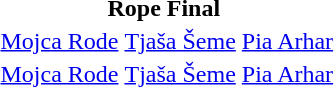<table>
<tr>
<td colspan="4" align="center"><strong>Rope Final</strong></td>
</tr>
<tr>
<th scope=row style="text-align:left"><br></th>
<td><a href='#'>Mojca Rode</a></td>
<td><a href='#'>Tjaša Šeme</a></td>
<td><a href='#'>Pia Arhar</a></td>
</tr>
<tr>
<th scope=row style="text-align:left"><br></th>
<td><a href='#'>Mojca Rode</a></td>
<td><a href='#'>Tjaša Šeme</a></td>
<td><a href='#'>Pia Arhar</a></td>
</tr>
</table>
